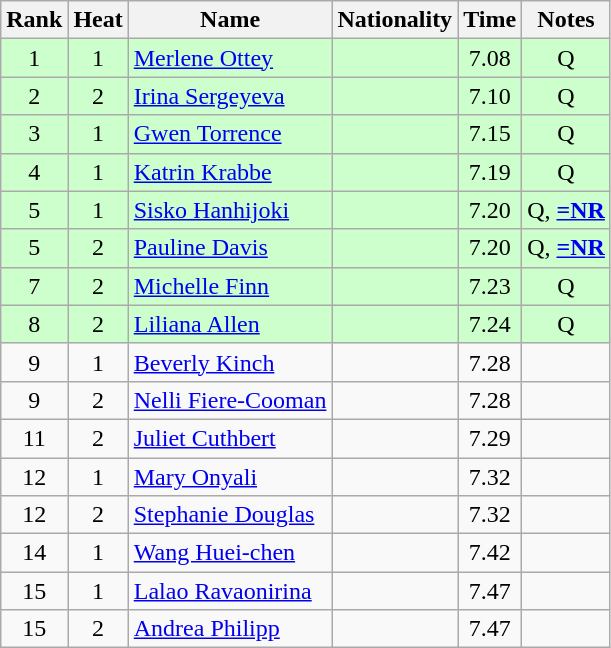<table class="wikitable sortable" style="text-align:center">
<tr>
<th>Rank</th>
<th>Heat</th>
<th>Name</th>
<th>Nationality</th>
<th>Time</th>
<th>Notes</th>
</tr>
<tr bgcolor=ccffcc>
<td>1</td>
<td>1</td>
<td align="left"><a href='#'>Merlene Ottey</a></td>
<td align=left></td>
<td>7.08</td>
<td>Q</td>
</tr>
<tr bgcolor=ccffcc>
<td>2</td>
<td>2</td>
<td align="left"><a href='#'>Irina Sergeyeva</a></td>
<td align=left></td>
<td>7.10</td>
<td>Q</td>
</tr>
<tr bgcolor=ccffcc>
<td>3</td>
<td>1</td>
<td align="left"><a href='#'>Gwen Torrence</a></td>
<td align=left></td>
<td>7.15</td>
<td>Q</td>
</tr>
<tr bgcolor=ccffcc>
<td>4</td>
<td>1</td>
<td align="left"><a href='#'>Katrin Krabbe</a></td>
<td align=left></td>
<td>7.19</td>
<td>Q</td>
</tr>
<tr bgcolor=ccffcc>
<td>5</td>
<td>1</td>
<td align="left"><a href='#'>Sisko Hanhijoki</a></td>
<td align=left></td>
<td>7.20</td>
<td>Q, <strong><a href='#'>=NR</a></strong></td>
</tr>
<tr bgcolor=ccffcc>
<td>5</td>
<td>2</td>
<td align="left"><a href='#'>Pauline Davis</a></td>
<td align=left></td>
<td>7.20</td>
<td>Q, <strong><a href='#'>=NR</a></strong></td>
</tr>
<tr bgcolor=ccffcc>
<td>7</td>
<td>2</td>
<td align="left"><a href='#'>Michelle Finn</a></td>
<td align=left></td>
<td>7.23</td>
<td>Q</td>
</tr>
<tr bgcolor=ccffcc>
<td>8</td>
<td>2</td>
<td align="left"><a href='#'>Liliana Allen</a></td>
<td align=left></td>
<td>7.24</td>
<td>Q</td>
</tr>
<tr>
<td>9</td>
<td>1</td>
<td align="left"><a href='#'>Beverly Kinch</a></td>
<td align=left></td>
<td>7.28</td>
<td></td>
</tr>
<tr>
<td>9</td>
<td>2</td>
<td align="left"><a href='#'>Nelli Fiere-Cooman</a></td>
<td align=left></td>
<td>7.28</td>
<td></td>
</tr>
<tr>
<td>11</td>
<td>2</td>
<td align="left"><a href='#'>Juliet Cuthbert</a></td>
<td align=left></td>
<td>7.29</td>
<td></td>
</tr>
<tr>
<td>12</td>
<td>1</td>
<td align="left"><a href='#'>Mary Onyali</a></td>
<td align=left></td>
<td>7.32</td>
<td></td>
</tr>
<tr>
<td>12</td>
<td>2</td>
<td align="left"><a href='#'>Stephanie Douglas</a></td>
<td align=left></td>
<td>7.32</td>
<td></td>
</tr>
<tr>
<td>14</td>
<td>1</td>
<td align="left"><a href='#'>Wang Huei-chen</a></td>
<td align=left></td>
<td>7.42</td>
<td></td>
</tr>
<tr>
<td>15</td>
<td>1</td>
<td align="left"><a href='#'>Lalao Ravaonirina</a></td>
<td align=left></td>
<td>7.47</td>
<td></td>
</tr>
<tr>
<td>15</td>
<td>2</td>
<td align="left"><a href='#'>Andrea Philipp</a></td>
<td align=left></td>
<td>7.47</td>
<td></td>
</tr>
</table>
